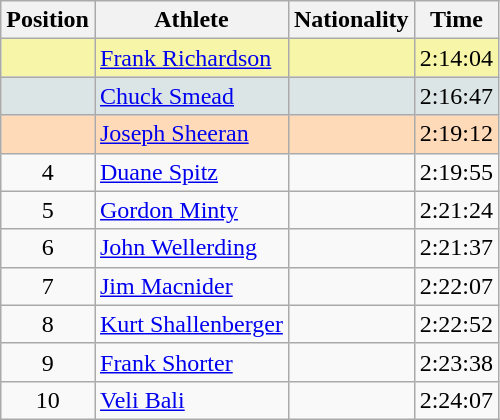<table class="wikitable sortable">
<tr>
<th>Position</th>
<th>Athlete</th>
<th>Nationality</th>
<th>Time</th>
</tr>
<tr bgcolor=#F7F6A8>
<td align=center></td>
<td><a href='#'>Frank Richardson</a></td>
<td></td>
<td>2:14:04</td>
</tr>
<tr bgcolor=#DCE5E5>
<td align=center></td>
<td><a href='#'>Chuck Smead</a></td>
<td></td>
<td>2:16:47</td>
</tr>
<tr bgcolor=#FFDAB9>
<td align=center></td>
<td><a href='#'>Joseph Sheeran</a></td>
<td></td>
<td>2:19:12</td>
</tr>
<tr>
<td align=center>4</td>
<td><a href='#'>Duane Spitz</a></td>
<td></td>
<td>2:19:55</td>
</tr>
<tr>
<td align=center>5</td>
<td><a href='#'>Gordon Minty</a></td>
<td></td>
<td>2:21:24</td>
</tr>
<tr>
<td align=center>6</td>
<td><a href='#'>John Wellerding</a></td>
<td></td>
<td>2:21:37</td>
</tr>
<tr>
<td align=center>7</td>
<td><a href='#'>Jim Macnider</a></td>
<td></td>
<td>2:22:07</td>
</tr>
<tr>
<td align=center>8</td>
<td><a href='#'>Kurt Shallenberger</a></td>
<td></td>
<td>2:22:52</td>
</tr>
<tr>
<td align=center>9</td>
<td><a href='#'>Frank Shorter</a></td>
<td></td>
<td>2:23:38</td>
</tr>
<tr>
<td align=center>10</td>
<td><a href='#'>Veli Bali</a></td>
<td></td>
<td>2:24:07</td>
</tr>
</table>
